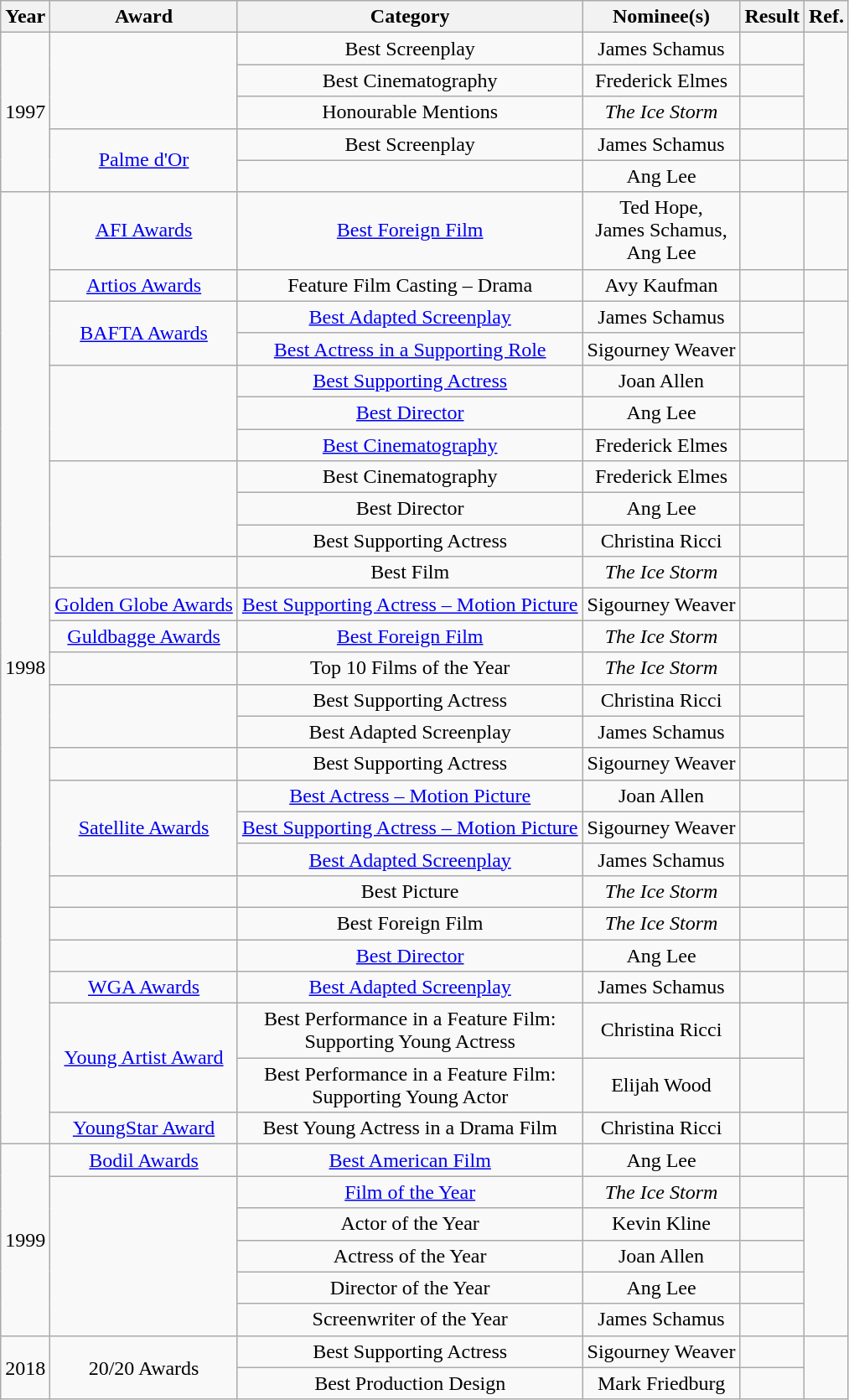<table class="wikitable" style="text-align:center">
<tr>
<th>Year</th>
<th>Award</th>
<th>Category</th>
<th>Nominee(s)</th>
<th>Result</th>
<th>Ref.</th>
</tr>
<tr>
<td rowspan="5">1997</td>
<td rowspan="3"></td>
<td>Best Screenplay</td>
<td>James Schamus</td>
<td></td>
<td rowspan="3"></td>
</tr>
<tr>
<td>Best Cinematography</td>
<td>Frederick Elmes</td>
<td></td>
</tr>
<tr>
<td>Honourable Mentions</td>
<td><em>The Ice Storm</em></td>
<td></td>
</tr>
<tr>
<td rowspan="2"><a href='#'>Palme d'Or</a></td>
<td>Best Screenplay</td>
<td>James Schamus</td>
<td></td>
<td></td>
</tr>
<tr>
<td></td>
<td>Ang Lee</td>
<td></td>
<td></td>
</tr>
<tr>
<td rowspan="27">1998</td>
<td><a href='#'>AFI Awards</a></td>
<td><a href='#'>Best Foreign Film</a></td>
<td>Ted Hope,<br>James Schamus,<br>Ang Lee</td>
<td></td>
<td></td>
</tr>
<tr>
<td><a href='#'>Artios Awards</a></td>
<td>Feature Film Casting – Drama</td>
<td>Avy Kaufman</td>
<td></td>
<td></td>
</tr>
<tr>
<td rowspan="2"><a href='#'>BAFTA Awards</a></td>
<td><a href='#'>Best Adapted Screenplay</a></td>
<td>James Schamus</td>
<td></td>
<td rowspan="2"></td>
</tr>
<tr>
<td><a href='#'>Best Actress in a Supporting Role</a></td>
<td>Sigourney Weaver</td>
<td></td>
</tr>
<tr>
<td rowspan="3"></td>
<td><a href='#'>Best Supporting Actress</a></td>
<td>Joan Allen</td>
<td></td>
<td rowspan="3"></td>
</tr>
<tr>
<td><a href='#'>Best Director</a></td>
<td>Ang Lee</td>
<td></td>
</tr>
<tr>
<td><a href='#'>Best Cinematography</a></td>
<td>Frederick Elmes</td>
<td></td>
</tr>
<tr>
<td rowspan="3"></td>
<td>Best Cinematography</td>
<td>Frederick Elmes</td>
<td></td>
<td rowspan="3"></td>
</tr>
<tr>
<td>Best Director</td>
<td>Ang Lee</td>
<td></td>
</tr>
<tr>
<td>Best Supporting Actress</td>
<td>Christina Ricci</td>
<td></td>
</tr>
<tr>
<td></td>
<td>Best Film</td>
<td><em>The Ice Storm</em></td>
<td></td>
<td></td>
</tr>
<tr>
<td><a href='#'>Golden Globe Awards</a></td>
<td><a href='#'>Best Supporting Actress – Motion Picture</a></td>
<td>Sigourney Weaver</td>
<td></td>
<td></td>
</tr>
<tr>
<td><a href='#'>Guldbagge Awards</a></td>
<td><a href='#'>Best Foreign Film</a></td>
<td><em>The Ice Storm</em></td>
<td></td>
<td></td>
</tr>
<tr>
<td></td>
<td>Top 10 Films of the Year</td>
<td><em>The Ice Storm</em></td>
<td></td>
<td></td>
</tr>
<tr>
<td rowspan="2"></td>
<td>Best Supporting Actress</td>
<td>Christina Ricci</td>
<td></td>
<td rowspan="2"></td>
</tr>
<tr>
<td>Best Adapted Screenplay</td>
<td>James Schamus</td>
<td></td>
</tr>
<tr>
<td></td>
<td>Best Supporting Actress</td>
<td>Sigourney Weaver</td>
<td></td>
<td></td>
</tr>
<tr>
<td rowspan="3"><a href='#'>Satellite Awards</a></td>
<td><a href='#'>Best Actress – Motion Picture</a></td>
<td>Joan Allen</td>
<td></td>
<td rowspan="3"></td>
</tr>
<tr>
<td><a href='#'>Best Supporting Actress – Motion Picture</a></td>
<td>Sigourney Weaver</td>
<td></td>
</tr>
<tr>
<td><a href='#'>Best Adapted Screenplay</a></td>
<td>James Schamus</td>
<td></td>
</tr>
<tr>
<td></td>
<td>Best Picture</td>
<td><em>The Ice Storm</em></td>
<td></td>
<td></td>
</tr>
<tr>
<td></td>
<td>Best Foreign Film</td>
<td><em>The Ice Storm</em></td>
<td></td>
<td></td>
</tr>
<tr>
<td></td>
<td><a href='#'>Best Director</a></td>
<td>Ang Lee</td>
<td></td>
<td></td>
</tr>
<tr>
<td><a href='#'>WGA Awards</a></td>
<td><a href='#'>Best Adapted Screenplay</a></td>
<td>James Schamus</td>
<td></td>
<td></td>
</tr>
<tr>
<td rowspan="2"><a href='#'>Young Artist Award</a></td>
<td>Best Performance in a Feature Film:<br>Supporting Young Actress</td>
<td>Christina Ricci</td>
<td></td>
<td rowspan="2"></td>
</tr>
<tr>
<td>Best Performance in a Feature Film:<br>Supporting Young Actor</td>
<td>Elijah Wood</td>
<td></td>
</tr>
<tr>
<td><a href='#'>YoungStar Award</a></td>
<td>Best Young Actress in a Drama Film</td>
<td>Christina Ricci</td>
<td></td>
<td></td>
</tr>
<tr>
<td rowspan="6">1999</td>
<td><a href='#'>Bodil Awards</a></td>
<td><a href='#'>Best American Film</a></td>
<td>Ang Lee</td>
<td></td>
<td></td>
</tr>
<tr>
<td rowspan="5"></td>
<td><a href='#'>Film of the Year</a></td>
<td><em>The Ice Storm</em></td>
<td></td>
<td rowspan="5"></td>
</tr>
<tr>
<td>Actor of the Year<br></td>
<td>Kevin Kline</td>
<td></td>
</tr>
<tr>
<td>Actress of the Year</td>
<td>Joan Allen</td>
<td></td>
</tr>
<tr>
<td>Director of the Year</td>
<td>Ang Lee</td>
<td></td>
</tr>
<tr>
<td>Screenwriter of the Year</td>
<td>James Schamus</td>
<td></td>
</tr>
<tr>
<td rowspan="2">2018</td>
<td rowspan="2">20/20 Awards</td>
<td>Best Supporting Actress</td>
<td>Sigourney Weaver</td>
<td></td>
<td rowspan="2"></td>
</tr>
<tr>
<td>Best Production Design</td>
<td>Mark Friedburg</td>
<td></td>
</tr>
</table>
